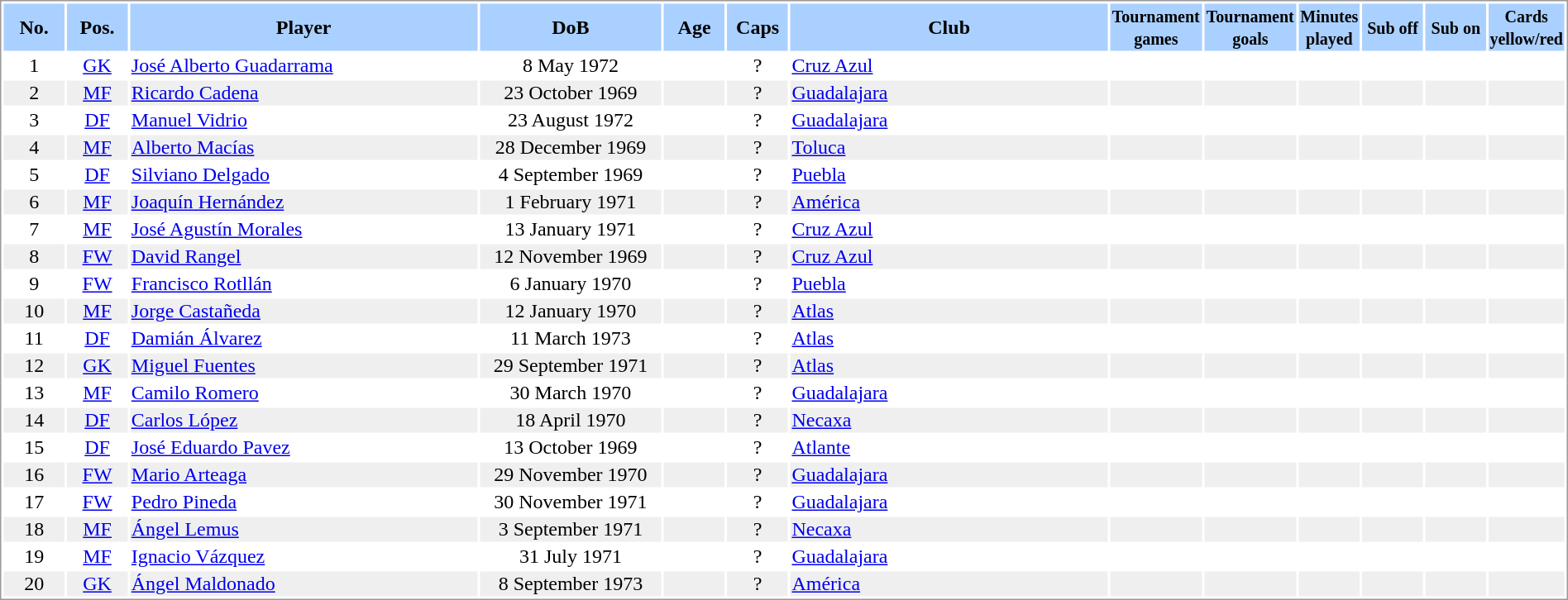<table border="0" width="100%" style="border: 1px solid #999; background-color:#FFFFFF; text-align:center">
<tr align="center" bgcolor="#AAD0FF">
<th width=4%>No.</th>
<th width=4%>Pos.</th>
<th width=23%>Player</th>
<th width=12%>DoB</th>
<th width=4%>Age</th>
<th width=4%>Caps</th>
<th width=21%>Club</th>
<th width=6%><small>Tournament<br>games</small></th>
<th width=6%><small>Tournament<br>goals</small></th>
<th width=4%><small>Minutes<br>played</small></th>
<th width=4%><small>Sub off</small></th>
<th width=4%><small>Sub on</small></th>
<th width=4%><small>Cards<br>yellow/red</small></th>
</tr>
<tr>
<td>1</td>
<td><a href='#'>GK</a></td>
<td align="left"><a href='#'>José Alberto Guadarrama</a></td>
<td>8 May 1972</td>
<td></td>
<td>?</td>
<td align="left"> <a href='#'>Cruz Azul</a></td>
<td></td>
<td></td>
<td></td>
<td></td>
<td></td>
<td></td>
</tr>
<tr bgcolor="#EFEFEF">
<td>2</td>
<td><a href='#'>MF</a></td>
<td align="left"><a href='#'>Ricardo Cadena</a></td>
<td>23 October 1969</td>
<td></td>
<td>?</td>
<td align="left"> <a href='#'>Guadalajara</a></td>
<td></td>
<td></td>
<td></td>
<td></td>
<td></td>
<td></td>
</tr>
<tr>
<td>3</td>
<td><a href='#'>DF</a></td>
<td align="left"><a href='#'>Manuel Vidrio</a></td>
<td>23 August 1972</td>
<td></td>
<td>?</td>
<td align="left"> <a href='#'>Guadalajara</a></td>
<td></td>
<td></td>
<td></td>
<td></td>
<td></td>
<td></td>
</tr>
<tr bgcolor="#EFEFEF">
<td>4</td>
<td><a href='#'>MF</a></td>
<td align="left"><a href='#'>Alberto Macías</a></td>
<td>28 December 1969</td>
<td></td>
<td>?</td>
<td align="left"> <a href='#'>Toluca</a></td>
<td></td>
<td></td>
<td></td>
<td></td>
<td></td>
<td></td>
</tr>
<tr>
<td>5</td>
<td><a href='#'>DF</a></td>
<td align="left"><a href='#'>Silviano Delgado</a></td>
<td>4 September 1969</td>
<td></td>
<td>?</td>
<td align="left"> <a href='#'>Puebla</a></td>
<td></td>
<td></td>
<td></td>
<td></td>
<td></td>
<td></td>
</tr>
<tr bgcolor="#EFEFEF">
<td>6</td>
<td><a href='#'>MF</a></td>
<td align="left"><a href='#'>Joaquín Hernández</a></td>
<td>1 February 1971</td>
<td></td>
<td>?</td>
<td align="left"> <a href='#'>América</a></td>
<td></td>
<td></td>
<td></td>
<td></td>
<td></td>
<td></td>
</tr>
<tr>
<td>7</td>
<td><a href='#'>MF</a></td>
<td align="left"><a href='#'>José Agustín Morales</a></td>
<td>13 January 1971</td>
<td></td>
<td>?</td>
<td align="left"> <a href='#'>Cruz Azul</a></td>
<td></td>
<td></td>
<td></td>
<td></td>
<td></td>
<td></td>
</tr>
<tr bgcolor="#EFEFEF">
<td>8</td>
<td><a href='#'>FW</a></td>
<td align="left"><a href='#'>David Rangel</a></td>
<td>12 November 1969</td>
<td></td>
<td>?</td>
<td align="left"> <a href='#'>Cruz Azul</a></td>
<td></td>
<td></td>
<td></td>
<td></td>
<td></td>
<td></td>
</tr>
<tr>
<td>9</td>
<td><a href='#'>FW</a></td>
<td align="left"><a href='#'>Francisco Rotllán</a></td>
<td>6 January 1970</td>
<td></td>
<td>?</td>
<td align="left"> <a href='#'>Puebla</a></td>
<td></td>
<td></td>
<td></td>
<td></td>
<td></td>
<td></td>
</tr>
<tr bgcolor="#EFEFEF">
<td>10</td>
<td><a href='#'>MF</a></td>
<td align="left"><a href='#'>Jorge Castañeda</a></td>
<td>12 January 1970</td>
<td></td>
<td>?</td>
<td align="left"> <a href='#'>Atlas</a></td>
<td></td>
<td></td>
<td></td>
<td></td>
<td></td>
<td></td>
</tr>
<tr>
<td>11</td>
<td><a href='#'>DF</a></td>
<td align="left"><a href='#'>Damián Álvarez</a></td>
<td>11 March 1973</td>
<td></td>
<td>?</td>
<td align="left"> <a href='#'>Atlas</a></td>
<td></td>
<td></td>
<td></td>
<td></td>
<td></td>
<td></td>
</tr>
<tr bgcolor="#EFEFEF">
<td>12</td>
<td><a href='#'>GK</a></td>
<td align="left"><a href='#'>Miguel Fuentes</a></td>
<td>29 September 1971</td>
<td></td>
<td>?</td>
<td align="left"> <a href='#'>Atlas</a></td>
<td></td>
<td></td>
<td></td>
<td></td>
<td></td>
<td></td>
</tr>
<tr>
<td>13</td>
<td><a href='#'>MF</a></td>
<td align="left"><a href='#'>Camilo Romero</a></td>
<td>30 March 1970</td>
<td></td>
<td>?</td>
<td align="left"> <a href='#'>Guadalajara</a></td>
<td></td>
<td></td>
<td></td>
<td></td>
<td></td>
<td></td>
</tr>
<tr bgcolor="#EFEFEF">
<td>14</td>
<td><a href='#'>DF</a></td>
<td align="left"><a href='#'>Carlos López</a></td>
<td>18 April 1970</td>
<td></td>
<td>?</td>
<td align="left"> <a href='#'>Necaxa</a></td>
<td></td>
<td></td>
<td></td>
<td></td>
<td></td>
<td></td>
</tr>
<tr>
<td>15</td>
<td><a href='#'>DF</a></td>
<td align="left"><a href='#'>José Eduardo Pavez</a></td>
<td>13 October 1969</td>
<td></td>
<td>?</td>
<td align="left"> <a href='#'>Atlante</a></td>
<td></td>
<td></td>
<td></td>
<td></td>
<td></td>
<td></td>
</tr>
<tr bgcolor="#EFEFEF">
<td>16</td>
<td><a href='#'>FW</a></td>
<td align="left"><a href='#'>Mario Arteaga</a></td>
<td>29 November 1970</td>
<td></td>
<td>?</td>
<td align="left"> <a href='#'>Guadalajara</a></td>
<td></td>
<td></td>
<td></td>
<td></td>
<td></td>
<td></td>
</tr>
<tr>
<td>17</td>
<td><a href='#'>FW</a></td>
<td align="left"><a href='#'>Pedro Pineda</a></td>
<td>30 November 1971</td>
<td></td>
<td>?</td>
<td align="left"> <a href='#'>Guadalajara</a></td>
<td></td>
<td></td>
<td></td>
<td></td>
<td></td>
<td></td>
</tr>
<tr bgcolor="#EFEFEF">
<td>18</td>
<td><a href='#'>MF</a></td>
<td align="left"><a href='#'>Ángel Lemus</a></td>
<td>3 September 1971</td>
<td></td>
<td>?</td>
<td align="left"> <a href='#'>Necaxa</a></td>
<td></td>
<td></td>
<td></td>
<td></td>
<td></td>
<td></td>
</tr>
<tr>
<td>19</td>
<td><a href='#'>MF</a></td>
<td align="left"><a href='#'>Ignacio Vázquez</a></td>
<td>31 July 1971</td>
<td></td>
<td>?</td>
<td align="left"> <a href='#'>Guadalajara</a></td>
<td></td>
<td></td>
<td></td>
<td></td>
<td></td>
<td></td>
</tr>
<tr bgcolor="#EFEFEF">
<td>20</td>
<td><a href='#'>GK</a></td>
<td align="left"><a href='#'>Ángel Maldonado</a></td>
<td>8 September 1973</td>
<td></td>
<td>?</td>
<td align="left"> <a href='#'>América</a></td>
<td></td>
<td></td>
<td></td>
<td></td>
<td></td>
<td></td>
</tr>
</table>
